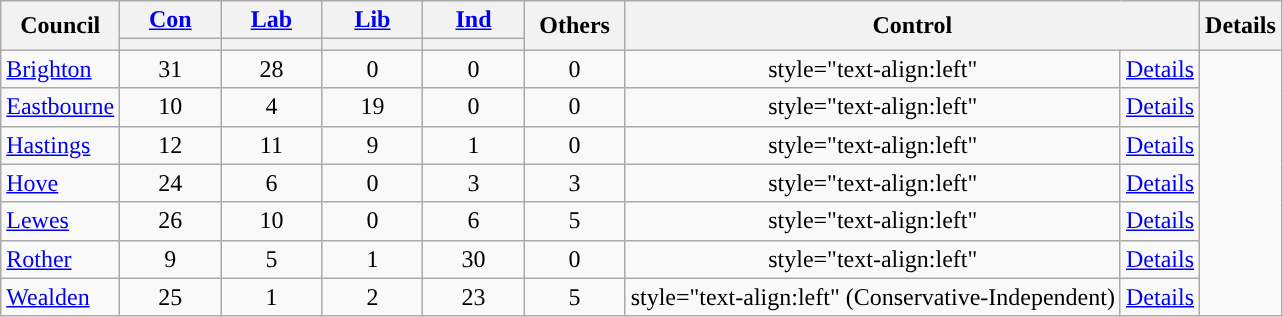<table class="wikitable" style="text-align:center;">
<tr>
<th rowspan=2>Council</th>
<th style="width:60px;"><a href='#'>Con</a></th>
<th style="width:60px;"><a href='#'>Lab</a></th>
<th style="width:60px;"><a href='#'>Lib</a></th>
<th style="width:60px;"><a href='#'>Ind</a></th>
<th style="width:60px;" rowspan=2>Others</th>
<th rowspan=2 colspan=2>Control</th>
<th rowspan=2>Details</th>
</tr>
<tr>
<th style="background:"></th>
<th style="background:"></th>
<th style="background:"></th>
<th style="background:"></th>
</tr>
<tr>
<td style="text-align:left"><a href='#'>Brighton</a></td>
<td>31</td>
<td>28</td>
<td>0</td>
<td>0</td>
<td>0</td>
<td>style="text-align:left" </td>
<td style="text-align:left"><a href='#'>Details</a></td>
</tr>
<tr>
<td style="text-align:left"><a href='#'>Eastbourne</a></td>
<td>10</td>
<td>4</td>
<td>19</td>
<td>0</td>
<td>0</td>
<td>style="text-align:left" </td>
<td style="text-align:left"><a href='#'>Details</a></td>
</tr>
<tr>
<td style="text-align:left"><a href='#'>Hastings</a></td>
<td>12</td>
<td>11</td>
<td>9</td>
<td>1</td>
<td>0</td>
<td>style="text-align:left" </td>
<td style="text-align:left"><a href='#'>Details</a></td>
</tr>
<tr>
<td style="text-align:left"><a href='#'>Hove</a></td>
<td>24</td>
<td>6</td>
<td>0</td>
<td>3</td>
<td>3</td>
<td>style="text-align:left" </td>
<td style="text-align:left"><a href='#'>Details</a></td>
</tr>
<tr>
<td style="text-align:left"><a href='#'>Lewes</a></td>
<td>26</td>
<td>10</td>
<td>0</td>
<td>6</td>
<td>5</td>
<td>style="text-align:left" </td>
<td style="text-align:left"><a href='#'>Details</a></td>
</tr>
<tr>
<td style="text-align:left"><a href='#'>Rother</a></td>
<td>9</td>
<td>5</td>
<td>1</td>
<td>30</td>
<td>0</td>
<td>style="text-align:left" </td>
<td style="text-align:left"><a href='#'>Details</a></td>
</tr>
<tr>
<td style="text-align:left"><a href='#'>Wealden</a></td>
<td>25</td>
<td>1</td>
<td>2</td>
<td>23</td>
<td>5</td>
<td>style="text-align:left"  (Conservative-Independent)</td>
<td style="text-align:left"><a href='#'>Details</a></td>
</tr>
</table>
